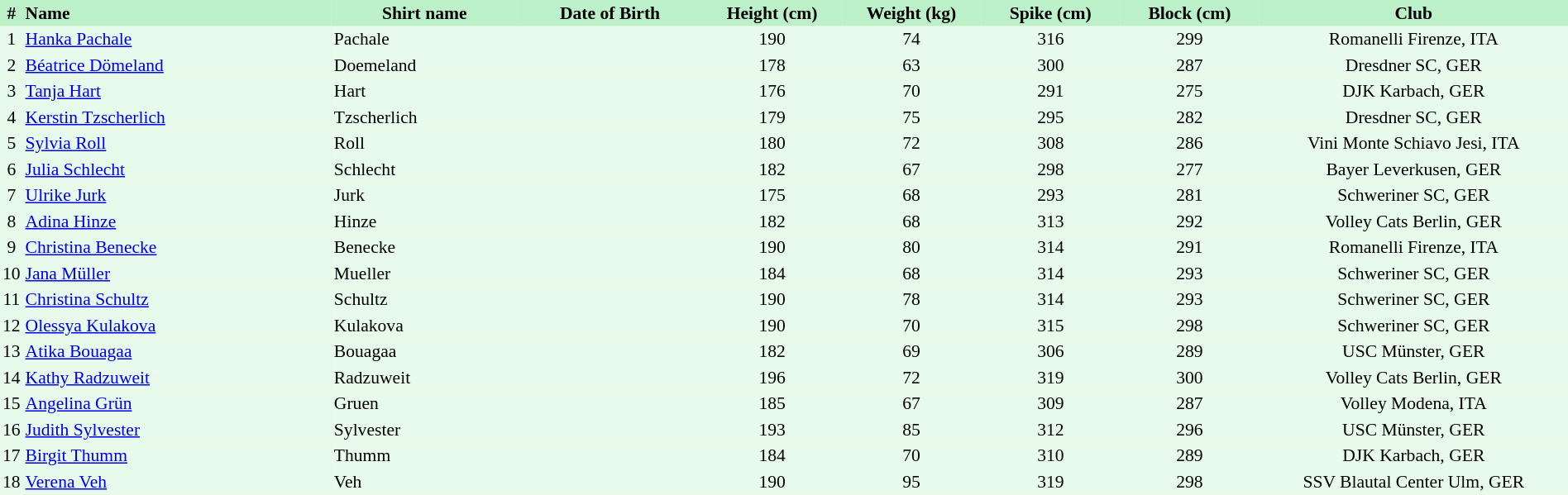<table border=0 cellpadding=2 cellspacing=0  |- bgcolor=#FFECCE style="text-align:center; font-size:90%; width:100%">
<tr bgcolor=#BBF0C9>
<th>#</th>
<th align=left width=20%>Name</th>
<th width=12%>Shirt name</th>
<th width=12%>Date of Birth</th>
<th width=9%>Height (cm)</th>
<th width=9%>Weight (kg)</th>
<th width=9%>Spike (cm)</th>
<th width=9%>Block (cm)</th>
<th width=20%>Club</th>
</tr>
<tr bgcolor=#E7FAEC>
<td>1</td>
<td align=left><a href='#'>Hanka Pachale</a></td>
<td align=left>Pachale</td>
<td></td>
<td>190</td>
<td>74</td>
<td>316</td>
<td>299</td>
<td>Romanelli Firenze, ITA</td>
</tr>
<tr bgcolor=#E7FAEC>
<td>2</td>
<td align=left><a href='#'>Béatrice Dömeland</a></td>
<td align=left>Doemeland</td>
<td></td>
<td>178</td>
<td>63</td>
<td>300</td>
<td>287</td>
<td>Dresdner SC, GER</td>
</tr>
<tr bgcolor=#E7FAEC>
<td>3</td>
<td align=left><a href='#'>Tanja Hart</a></td>
<td align=left>Hart</td>
<td></td>
<td>176</td>
<td>70</td>
<td>291</td>
<td>275</td>
<td>DJK Karbach, GER</td>
</tr>
<tr bgcolor=#E7FAEC>
<td>4</td>
<td align=left><a href='#'>Kerstin Tzscherlich</a></td>
<td align=left>Tzscherlich</td>
<td></td>
<td>179</td>
<td>75</td>
<td>295</td>
<td>282</td>
<td>Dresdner SC, GER</td>
</tr>
<tr bgcolor=#E7FAEC>
<td>5</td>
<td align=left><a href='#'>Sylvia Roll</a></td>
<td align=left>Roll</td>
<td></td>
<td>180</td>
<td>72</td>
<td>308</td>
<td>286</td>
<td>Vini Monte Schiavo Jesi, ITA</td>
</tr>
<tr bgcolor=#E7FAEC>
<td>6</td>
<td align=left><a href='#'>Julia Schlecht</a></td>
<td align=left>Schlecht</td>
<td></td>
<td>182</td>
<td>67</td>
<td>298</td>
<td>277</td>
<td>Bayer Leverkusen, GER</td>
</tr>
<tr bgcolor=#E7FAEC>
<td>7</td>
<td align=left><a href='#'>Ulrike Jurk</a></td>
<td align=left>Jurk</td>
<td></td>
<td>175</td>
<td>68</td>
<td>293</td>
<td>281</td>
<td>Schweriner SC, GER</td>
</tr>
<tr bgcolor=#E7FAEC>
<td>8</td>
<td align=left><a href='#'>Adina Hinze</a></td>
<td align=left>Hinze</td>
<td></td>
<td>182</td>
<td>68</td>
<td>313</td>
<td>292</td>
<td>Volley Cats Berlin, GER</td>
</tr>
<tr bgcolor=#E7FAEC>
<td>9</td>
<td align=left><a href='#'>Christina Benecke</a></td>
<td align=left>Benecke</td>
<td></td>
<td>190</td>
<td>80</td>
<td>314</td>
<td>291</td>
<td>Romanelli Firenze, ITA</td>
</tr>
<tr bgcolor=#E7FAEC>
<td>10</td>
<td align=left><a href='#'>Jana Müller</a></td>
<td align=left>Mueller</td>
<td></td>
<td>184</td>
<td>68</td>
<td>314</td>
<td>293</td>
<td>Schweriner SC, GER</td>
</tr>
<tr bgcolor=#E7FAEC>
<td>11</td>
<td align=left><a href='#'>Christina Schultz</a></td>
<td align=left>Schultz</td>
<td></td>
<td>190</td>
<td>78</td>
<td>314</td>
<td>293</td>
<td>Schweriner SC, GER</td>
</tr>
<tr bgcolor=#E7FAEC>
<td>12</td>
<td align=left><a href='#'>Olessya Kulakova</a></td>
<td align=left>Kulakova</td>
<td></td>
<td>190</td>
<td>70</td>
<td>315</td>
<td>298</td>
<td>Schweriner SC, GER</td>
</tr>
<tr bgcolor=#E7FAEC>
<td>13</td>
<td align=left><a href='#'>Atika Bouagaa</a></td>
<td align=left>Bouagaa</td>
<td></td>
<td>182</td>
<td>69</td>
<td>306</td>
<td>289</td>
<td>USC Münster, GER</td>
</tr>
<tr bgcolor=#E7FAEC>
<td>14</td>
<td align=left><a href='#'>Kathy Radzuweit</a></td>
<td align=left>Radzuweit</td>
<td></td>
<td>196</td>
<td>72</td>
<td>319</td>
<td>300</td>
<td>Volley Cats Berlin, GER</td>
</tr>
<tr bgcolor=#E7FAEC>
<td>15</td>
<td align=left><a href='#'>Angelina Grün</a></td>
<td align=left>Gruen</td>
<td></td>
<td>185</td>
<td>67</td>
<td>309</td>
<td>287</td>
<td>Volley Modena, ITA</td>
</tr>
<tr bgcolor=#E7FAEC>
<td>16</td>
<td align=left><a href='#'>Judith Sylvester</a></td>
<td align=left>Sylvester</td>
<td></td>
<td>193</td>
<td>85</td>
<td>312</td>
<td>296</td>
<td>USC Münster, GER</td>
</tr>
<tr bgcolor=#E7FAEC>
<td>17</td>
<td align=left><a href='#'>Birgit Thumm</a></td>
<td align=left>Thumm</td>
<td></td>
<td>184</td>
<td>70</td>
<td>310</td>
<td>289</td>
<td>DJK Karbach, GER</td>
</tr>
<tr bgcolor=#E7FAEC>
<td>18</td>
<td align=left><a href='#'>Verena Veh</a></td>
<td align=left>Veh</td>
<td></td>
<td>190</td>
<td>95</td>
<td>319</td>
<td>298</td>
<td>SSV Blautal Center Ulm, GER</td>
</tr>
</table>
